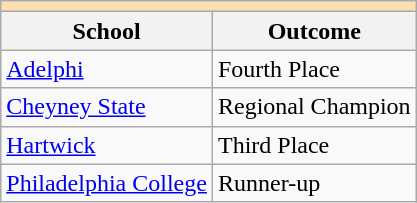<table class="wikitable" style="float:left; margin-right:1em;">
<tr>
<th colspan="3" style="background:#ffdead;"></th>
</tr>
<tr>
<th>School</th>
<th>Outcome</th>
</tr>
<tr>
<td><a href='#'>Adelphi</a></td>
<td>Fourth Place</td>
</tr>
<tr>
<td><a href='#'>Cheyney State</a></td>
<td>Regional Champion</td>
</tr>
<tr>
<td><a href='#'>Hartwick</a></td>
<td>Third Place</td>
</tr>
<tr>
<td><a href='#'>Philadelphia College</a></td>
<td>Runner-up</td>
</tr>
</table>
